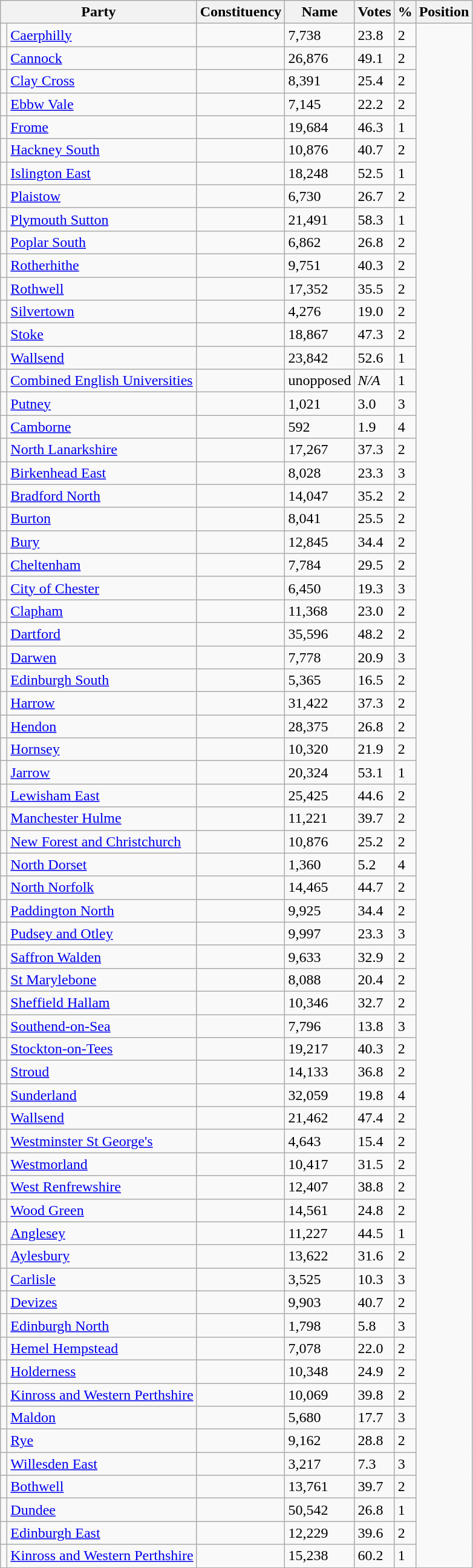<table class="wikitable sortable">
<tr>
<th colspan=2>Party</th>
<th>Constituency</th>
<th>Name</th>
<th>Votes</th>
<th>%</th>
<th>Position</th>
</tr>
<tr>
<td></td>
<td><a href='#'>Caerphilly</a></td>
<td></td>
<td>7,738</td>
<td>23.8</td>
<td>2</td>
</tr>
<tr>
<td></td>
<td><a href='#'>Cannock</a></td>
<td></td>
<td>26,876</td>
<td>49.1</td>
<td>2</td>
</tr>
<tr>
<td></td>
<td><a href='#'>Clay Cross</a></td>
<td></td>
<td>8,391</td>
<td>25.4</td>
<td>2</td>
</tr>
<tr>
<td></td>
<td><a href='#'>Ebbw Vale</a></td>
<td></td>
<td>7,145</td>
<td>22.2</td>
<td>2</td>
</tr>
<tr>
<td></td>
<td><a href='#'>Frome</a></td>
<td></td>
<td>19,684</td>
<td>46.3</td>
<td>1</td>
</tr>
<tr>
<td></td>
<td><a href='#'>Hackney South</a></td>
<td></td>
<td>10,876</td>
<td>40.7</td>
<td>2</td>
</tr>
<tr>
<td></td>
<td><a href='#'>Islington East</a></td>
<td></td>
<td>18,248</td>
<td>52.5</td>
<td>1</td>
</tr>
<tr>
<td></td>
<td><a href='#'>Plaistow</a></td>
<td></td>
<td>6,730</td>
<td>26.7</td>
<td>2</td>
</tr>
<tr>
<td></td>
<td><a href='#'>Plymouth Sutton</a></td>
<td></td>
<td>21,491</td>
<td>58.3</td>
<td>1</td>
</tr>
<tr>
<td></td>
<td><a href='#'>Poplar South</a></td>
<td></td>
<td>6,862</td>
<td>26.8</td>
<td>2</td>
</tr>
<tr>
<td></td>
<td><a href='#'>Rotherhithe</a></td>
<td></td>
<td>9,751</td>
<td>40.3</td>
<td>2</td>
</tr>
<tr>
<td></td>
<td><a href='#'>Rothwell</a></td>
<td></td>
<td>17,352</td>
<td>35.5</td>
<td>2</td>
</tr>
<tr>
<td></td>
<td><a href='#'>Silvertown</a></td>
<td></td>
<td>4,276</td>
<td>19.0</td>
<td>2</td>
</tr>
<tr>
<td></td>
<td><a href='#'>Stoke</a></td>
<td></td>
<td>18,867</td>
<td>47.3</td>
<td>2</td>
</tr>
<tr>
<td></td>
<td><a href='#'>Wallsend</a></td>
<td></td>
<td>23,842</td>
<td>52.6</td>
<td>1</td>
</tr>
<tr>
<td></td>
<td><a href='#'>Combined English Universities</a></td>
<td></td>
<td>unopposed</td>
<td><em>N/A</em></td>
<td>1</td>
</tr>
<tr>
<td></td>
<td><a href='#'>Putney</a></td>
<td></td>
<td>1,021</td>
<td>3.0</td>
<td>3</td>
</tr>
<tr>
<td></td>
<td><a href='#'>Camborne</a></td>
<td></td>
<td>592</td>
<td>1.9</td>
<td>4</td>
</tr>
<tr>
<td></td>
<td><a href='#'>North Lanarkshire</a></td>
<td></td>
<td>17,267</td>
<td>37.3</td>
<td>2</td>
</tr>
<tr>
<td></td>
<td><a href='#'>Birkenhead East</a></td>
<td></td>
<td>8,028</td>
<td>23.3</td>
<td>3</td>
</tr>
<tr>
<td></td>
<td><a href='#'>Bradford North</a></td>
<td></td>
<td>14,047</td>
<td>35.2</td>
<td>2</td>
</tr>
<tr>
<td></td>
<td><a href='#'>Burton</a></td>
<td></td>
<td>8,041</td>
<td>25.5</td>
<td>2</td>
</tr>
<tr>
<td></td>
<td><a href='#'>Bury</a></td>
<td></td>
<td>12,845</td>
<td>34.4</td>
<td>2</td>
</tr>
<tr>
<td></td>
<td><a href='#'>Cheltenham</a></td>
<td></td>
<td>7,784</td>
<td>29.5</td>
<td>2</td>
</tr>
<tr>
<td></td>
<td><a href='#'>City of Chester</a></td>
<td></td>
<td>6,450</td>
<td>19.3</td>
<td>3</td>
</tr>
<tr>
<td></td>
<td><a href='#'>Clapham</a></td>
<td></td>
<td>11,368</td>
<td>23.0</td>
<td>2</td>
</tr>
<tr>
<td></td>
<td><a href='#'>Dartford</a></td>
<td></td>
<td>35,596</td>
<td>48.2</td>
<td>2</td>
</tr>
<tr>
<td></td>
<td><a href='#'>Darwen</a></td>
<td></td>
<td>7,778</td>
<td>20.9</td>
<td>3</td>
</tr>
<tr>
<td></td>
<td><a href='#'>Edinburgh South</a></td>
<td></td>
<td>5,365</td>
<td>16.5</td>
<td>2</td>
</tr>
<tr>
<td></td>
<td><a href='#'>Harrow</a></td>
<td></td>
<td>31,422</td>
<td>37.3</td>
<td>2</td>
</tr>
<tr>
<td></td>
<td><a href='#'>Hendon</a></td>
<td></td>
<td>28,375</td>
<td>26.8</td>
<td>2</td>
</tr>
<tr>
<td></td>
<td><a href='#'>Hornsey</a></td>
<td></td>
<td>10,320</td>
<td>21.9</td>
<td>2</td>
</tr>
<tr>
<td></td>
<td><a href='#'>Jarrow</a></td>
<td></td>
<td>20,324</td>
<td>53.1</td>
<td>1</td>
</tr>
<tr>
<td></td>
<td><a href='#'>Lewisham East</a></td>
<td></td>
<td>25,425</td>
<td>44.6</td>
<td>2</td>
</tr>
<tr>
<td></td>
<td><a href='#'>Manchester Hulme</a></td>
<td></td>
<td>11,221</td>
<td>39.7</td>
<td>2</td>
</tr>
<tr>
<td></td>
<td><a href='#'>New Forest and Christchurch</a></td>
<td></td>
<td>10,876</td>
<td>25.2</td>
<td>2</td>
</tr>
<tr>
<td></td>
<td><a href='#'>North Dorset</a></td>
<td></td>
<td>1,360</td>
<td>5.2</td>
<td>4</td>
</tr>
<tr>
<td></td>
<td><a href='#'>North Norfolk</a></td>
<td></td>
<td>14,465</td>
<td>44.7</td>
<td>2</td>
</tr>
<tr>
<td></td>
<td><a href='#'>Paddington North</a></td>
<td></td>
<td>9,925</td>
<td>34.4</td>
<td>2</td>
</tr>
<tr>
<td></td>
<td><a href='#'>Pudsey and Otley</a></td>
<td></td>
<td>9,997</td>
<td>23.3</td>
<td>3</td>
</tr>
<tr>
<td></td>
<td><a href='#'>Saffron Walden</a></td>
<td></td>
<td>9,633</td>
<td>32.9</td>
<td>2</td>
</tr>
<tr>
<td></td>
<td><a href='#'>St Marylebone</a></td>
<td></td>
<td>8,088</td>
<td>20.4</td>
<td>2</td>
</tr>
<tr>
<td></td>
<td><a href='#'>Sheffield Hallam</a></td>
<td></td>
<td>10,346</td>
<td>32.7</td>
<td>2</td>
</tr>
<tr>
<td></td>
<td><a href='#'>Southend-on-Sea</a></td>
<td></td>
<td>7,796</td>
<td>13.8</td>
<td>3</td>
</tr>
<tr>
<td></td>
<td><a href='#'>Stockton-on-Tees</a></td>
<td></td>
<td>19,217</td>
<td>40.3</td>
<td>2</td>
</tr>
<tr>
<td></td>
<td><a href='#'>Stroud</a></td>
<td></td>
<td>14,133</td>
<td>36.8</td>
<td>2</td>
</tr>
<tr>
<td></td>
<td><a href='#'>Sunderland</a></td>
<td></td>
<td>32,059</td>
<td>19.8</td>
<td>4</td>
</tr>
<tr>
<td></td>
<td><a href='#'>Wallsend</a></td>
<td></td>
<td>21,462</td>
<td>47.4</td>
<td>2</td>
</tr>
<tr>
<td></td>
<td><a href='#'>Westminster St George's</a></td>
<td></td>
<td>4,643</td>
<td>15.4</td>
<td>2</td>
</tr>
<tr>
<td></td>
<td><a href='#'>Westmorland</a></td>
<td></td>
<td>10,417</td>
<td>31.5</td>
<td>2</td>
</tr>
<tr>
<td></td>
<td><a href='#'>West Renfrewshire</a></td>
<td></td>
<td>12,407</td>
<td>38.8</td>
<td>2</td>
</tr>
<tr>
<td></td>
<td><a href='#'>Wood Green</a></td>
<td></td>
<td>14,561</td>
<td>24.8</td>
<td>2</td>
</tr>
<tr>
<td></td>
<td><a href='#'>Anglesey</a></td>
<td></td>
<td>11,227</td>
<td>44.5</td>
<td>1</td>
</tr>
<tr>
<td></td>
<td><a href='#'>Aylesbury</a></td>
<td></td>
<td>13,622</td>
<td>31.6</td>
<td>2</td>
</tr>
<tr>
<td></td>
<td><a href='#'>Carlisle</a></td>
<td></td>
<td>3,525</td>
<td>10.3</td>
<td>3</td>
</tr>
<tr>
<td></td>
<td><a href='#'>Devizes</a></td>
<td></td>
<td>9,903</td>
<td>40.7</td>
<td>2</td>
</tr>
<tr>
<td></td>
<td><a href='#'>Edinburgh North</a></td>
<td></td>
<td>1,798</td>
<td>5.8</td>
<td>3</td>
</tr>
<tr>
<td></td>
<td><a href='#'>Hemel Hempstead</a></td>
<td></td>
<td>7,078</td>
<td>22.0</td>
<td>2</td>
</tr>
<tr>
<td></td>
<td><a href='#'>Holderness</a></td>
<td></td>
<td>10,348</td>
<td>24.9</td>
<td>2</td>
</tr>
<tr>
<td></td>
<td><a href='#'>Kinross and Western Perthshire</a></td>
<td></td>
<td>10,069</td>
<td>39.8</td>
<td>2</td>
</tr>
<tr>
<td></td>
<td><a href='#'>Maldon</a></td>
<td></td>
<td>5,680</td>
<td>17.7</td>
<td>3</td>
</tr>
<tr>
<td></td>
<td><a href='#'>Rye</a></td>
<td></td>
<td>9,162</td>
<td>28.8</td>
<td>2</td>
</tr>
<tr>
<td></td>
<td><a href='#'>Willesden East</a></td>
<td></td>
<td>3,217</td>
<td>7.3</td>
<td>3</td>
</tr>
<tr>
<td></td>
<td><a href='#'>Bothwell</a></td>
<td></td>
<td>13,761</td>
<td>39.7</td>
<td>2</td>
</tr>
<tr>
<td></td>
<td><a href='#'>Dundee</a></td>
<td></td>
<td>50,542</td>
<td>26.8</td>
<td>1</td>
</tr>
<tr>
<td></td>
<td><a href='#'>Edinburgh East</a></td>
<td></td>
<td>12,229</td>
<td>39.6</td>
<td>2</td>
</tr>
<tr>
<td></td>
<td><a href='#'>Kinross and Western Perthshire</a></td>
<td></td>
<td>15,238</td>
<td>60.2</td>
<td>1</td>
</tr>
</table>
